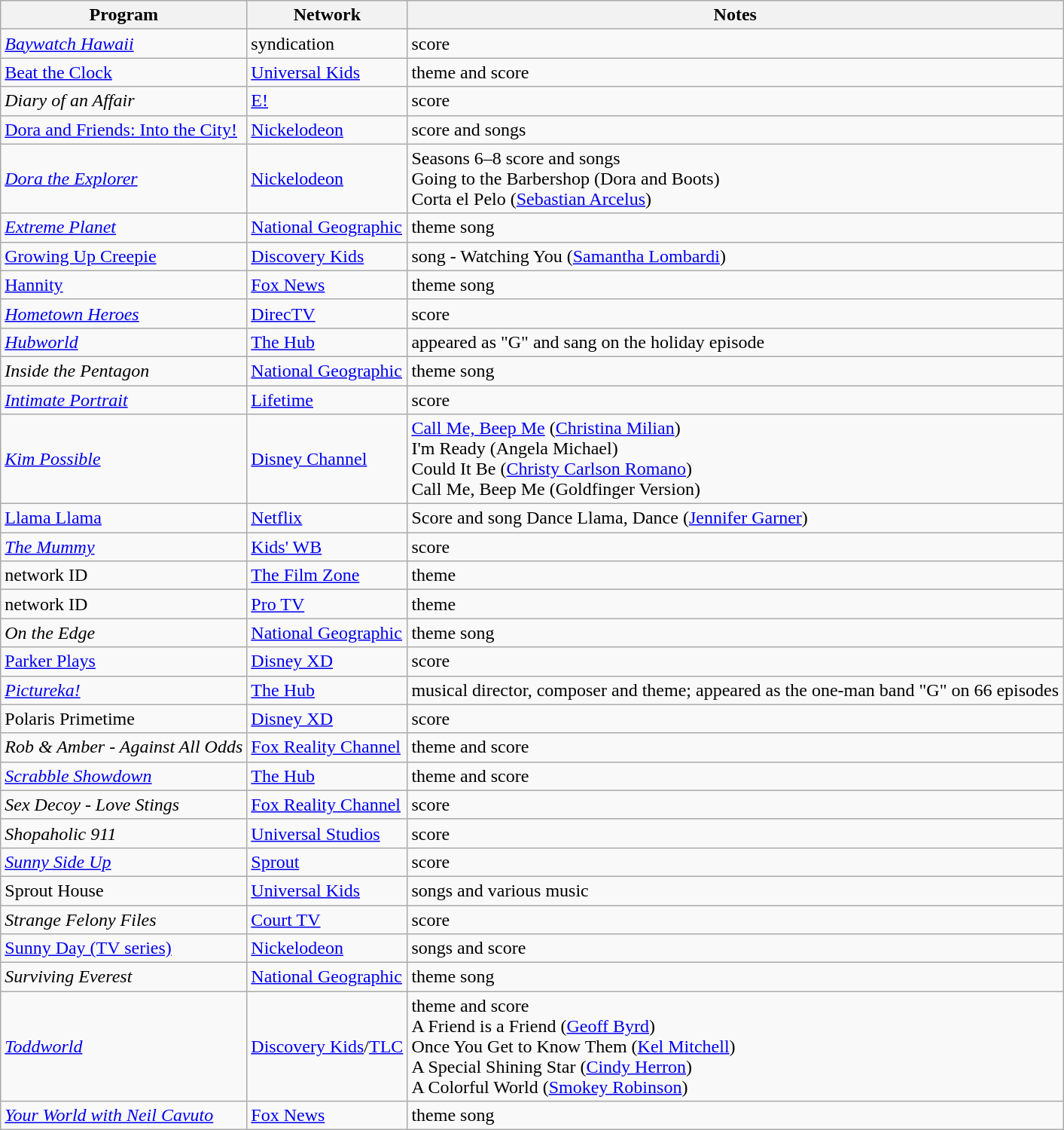<table class="wikitable">
<tr>
<th>Program</th>
<th>Network</th>
<th>Notes</th>
</tr>
<tr>
<td><em><a href='#'>Baywatch Hawaii</a></em></td>
<td>syndication</td>
<td>score</td>
</tr>
<tr>
<td><a href='#'>Beat the Clock</a></td>
<td><a href='#'>Universal Kids</a></td>
<td>theme and score</td>
</tr>
<tr>
<td><em>Diary of an Affair</em></td>
<td><a href='#'>E!</a></td>
<td>score</td>
</tr>
<tr>
<td><a href='#'>Dora and Friends: Into the City!</a></td>
<td><a href='#'>Nickelodeon</a></td>
<td>score and songs</td>
</tr>
<tr>
<td><em><a href='#'>Dora the Explorer</a></em></td>
<td><a href='#'>Nickelodeon</a></td>
<td>Seasons 6–8 score and songs<br>Going to the Barbershop (Dora and Boots)<br>Corta el Pelo (<a href='#'>Sebastian Arcelus</a>)</td>
</tr>
<tr>
<td><em><a href='#'>Extreme Planet</a></em></td>
<td><a href='#'>National Geographic</a></td>
<td>theme song</td>
</tr>
<tr>
<td><a href='#'>Growing Up Creepie</a></td>
<td><a href='#'>Discovery Kids</a></td>
<td>song - Watching You (<a href='#'>Samantha Lombardi</a>)</td>
</tr>
<tr>
<td><a href='#'>Hannity</a></td>
<td><a href='#'>Fox News</a></td>
<td>theme song</td>
</tr>
<tr>
<td><em><a href='#'>Hometown Heroes</a></em></td>
<td><a href='#'>DirecTV</a></td>
<td>score</td>
</tr>
<tr>
<td><em><a href='#'>Hubworld</a></em></td>
<td><a href='#'>The Hub</a></td>
<td>appeared as "G" and sang on the holiday episode</td>
</tr>
<tr>
<td><em>Inside the Pentagon</em></td>
<td><a href='#'>National Geographic</a></td>
<td>theme song</td>
</tr>
<tr>
<td><em><a href='#'>Intimate Portrait</a></em></td>
<td><a href='#'>Lifetime</a></td>
<td>score</td>
</tr>
<tr>
<td><em><a href='#'>Kim Possible</a></em></td>
<td><a href='#'>Disney Channel</a></td>
<td><a href='#'>Call Me, Beep Me</a> (<a href='#'>Christina Milian</a>)<br>I'm Ready (Angela Michael)<br>Could It Be (<a href='#'>Christy Carlson Romano</a>)<br>Call Me, Beep Me (Goldfinger Version)</td>
</tr>
<tr>
<td><a href='#'>Llama Llama</a></td>
<td><a href='#'>Netflix</a></td>
<td>Score and song Dance Llama, Dance (<a href='#'>Jennifer Garner</a>)</td>
</tr>
<tr>
<td><em><a href='#'>The Mummy</a></em></td>
<td><a href='#'>Kids' WB</a></td>
<td>score</td>
</tr>
<tr>
<td>network ID</td>
<td><a href='#'>The Film Zone</a></td>
<td>theme</td>
</tr>
<tr>
<td>network ID</td>
<td><a href='#'>Pro TV</a></td>
<td>theme</td>
</tr>
<tr>
<td><em>On the Edge</em></td>
<td><a href='#'>National Geographic</a></td>
<td>theme song</td>
</tr>
<tr>
<td><a href='#'>Parker Plays</a></td>
<td><a href='#'>Disney XD</a></td>
<td>score</td>
</tr>
<tr>
<td><em><a href='#'>Pictureka!</a></em></td>
<td><a href='#'>The Hub</a></td>
<td>musical director, composer and theme; appeared as the one-man band "G" on 66 episodes</td>
</tr>
<tr>
<td>Polaris Primetime</td>
<td><a href='#'>Disney XD</a></td>
<td>score</td>
</tr>
<tr>
<td><em>Rob & Amber - Against All Odds</em></td>
<td><a href='#'>Fox Reality Channel</a></td>
<td>theme and score</td>
</tr>
<tr>
<td><em><a href='#'>Scrabble Showdown</a></em></td>
<td><a href='#'>The Hub</a></td>
<td>theme and score</td>
</tr>
<tr>
<td><em>Sex Decoy - Love Stings</em></td>
<td><a href='#'>Fox Reality Channel</a></td>
<td>score</td>
</tr>
<tr>
<td><em>Shopaholic 911</em></td>
<td><a href='#'>Universal Studios</a></td>
<td>score</td>
</tr>
<tr>
<td><em><a href='#'>Sunny Side Up</a></em></td>
<td><a href='#'>Sprout</a></td>
<td>score</td>
</tr>
<tr>
<td>Sprout House</td>
<td><a href='#'>Universal Kids</a></td>
<td>songs and various music</td>
</tr>
<tr>
<td><em>Strange Felony Files</em></td>
<td><a href='#'>Court TV</a></td>
<td>score</td>
</tr>
<tr>
<td><a href='#'>Sunny Day (TV series)</a></td>
<td><a href='#'>Nickelodeon</a></td>
<td>songs and score</td>
</tr>
<tr>
<td><em>Surviving Everest</em></td>
<td><a href='#'>National Geographic</a></td>
<td>theme song</td>
</tr>
<tr>
<td><em><a href='#'>Toddworld</a></em></td>
<td><a href='#'>Discovery Kids</a>/<a href='#'>TLC</a></td>
<td>theme and score<br>A Friend is a Friend (<a href='#'>Geoff Byrd</a>)<br> Once You Get to Know Them (<a href='#'>Kel Mitchell</a>)<br> A Special Shining Star (<a href='#'>Cindy Herron</a>)<br>A Colorful World (<a href='#'>Smokey Robinson</a>)</td>
</tr>
<tr>
<td><em><a href='#'>Your World with Neil Cavuto</a></em></td>
<td><a href='#'>Fox News</a></td>
<td>theme song</td>
</tr>
</table>
